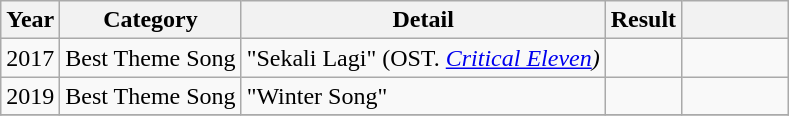<table class="wikitable">
<tr>
<th>Year</th>
<th>Category</th>
<th>Detail</th>
<th>Result</th>
<th scope="col" style="width:4em;"></th>
</tr>
<tr>
<td align="center" rowspan="1">2017</td>
<td>Best Theme Song</td>
<td>"Sekali Lagi" (OST. <em><a href='#'>Critical Eleven</a>)</em></td>
<td></td>
<td rowspan="1" scope="row" style="text-align:center"></td>
</tr>
<tr>
<td align="center" rowspan="1">2019</td>
<td>Best Theme Song</td>
<td>"Winter Song"</td>
<td></td>
<td rowspan="1" scope="row" style="text-align:center"></td>
</tr>
<tr>
</tr>
</table>
